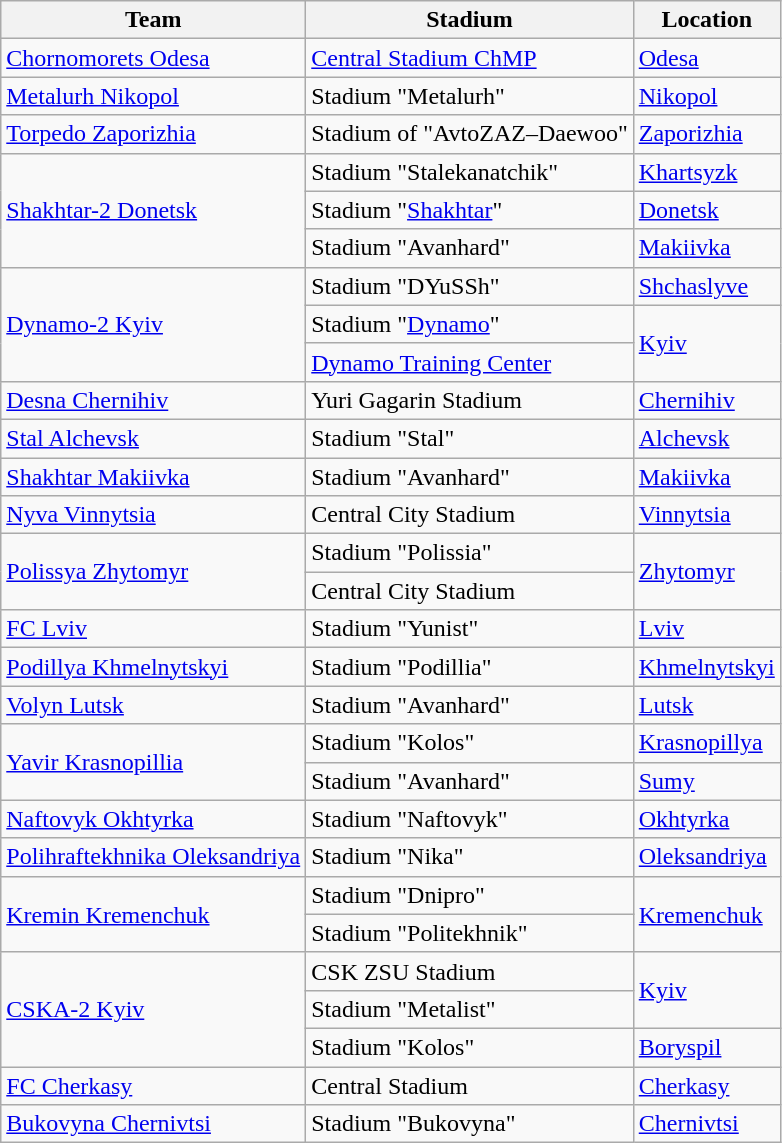<table class="wikitable sortable">
<tr>
<th>Team</th>
<th>Stadium</th>
<th>Location</th>
</tr>
<tr>
<td><a href='#'>Chornomorets Odesa</a></td>
<td><a href='#'>Central Stadium ChMP</a></td>
<td><a href='#'>Odesa</a></td>
</tr>
<tr>
<td><a href='#'>Metalurh Nikopol</a></td>
<td>Stadium "Metalurh"</td>
<td><a href='#'>Nikopol</a></td>
</tr>
<tr>
<td><a href='#'>Torpedo Zaporizhia</a></td>
<td>Stadium of  "AvtoZAZ–Daewoo"</td>
<td><a href='#'>Zaporizhia</a></td>
</tr>
<tr>
<td rowspan=3><a href='#'>Shakhtar-2 Donetsk</a></td>
<td>Stadium "Stalekanatchik"</td>
<td><a href='#'>Khartsyzk</a></td>
</tr>
<tr>
<td>Stadium "<a href='#'>Shakhtar</a>"</td>
<td><a href='#'>Donetsk</a></td>
</tr>
<tr>
<td>Stadium "Avanhard"</td>
<td><a href='#'>Makiivka</a></td>
</tr>
<tr>
<td rowspan=3><a href='#'>Dynamo-2 Kyiv</a></td>
<td>Stadium "DYuSSh"</td>
<td><a href='#'>Shchaslyve</a></td>
</tr>
<tr>
<td>Stadium "<a href='#'>Dynamo</a>"</td>
<td rowspan=2><a href='#'>Kyiv</a></td>
</tr>
<tr>
<td><a href='#'>Dynamo Training Center</a></td>
</tr>
<tr>
<td><a href='#'>Desna Chernihiv</a></td>
<td>Yuri Gagarin Stadium</td>
<td><a href='#'>Chernihiv</a></td>
</tr>
<tr>
<td><a href='#'>Stal Alchevsk</a></td>
<td>Stadium "Stal"</td>
<td><a href='#'>Alchevsk</a></td>
</tr>
<tr>
<td><a href='#'>Shakhtar Makiivka</a></td>
<td>Stadium "Avanhard"</td>
<td><a href='#'>Makiivka</a></td>
</tr>
<tr>
<td><a href='#'>Nyva Vinnytsia</a></td>
<td>Central City Stadium</td>
<td><a href='#'>Vinnytsia</a></td>
</tr>
<tr>
<td rowspan=2><a href='#'>Polissya Zhytomyr</a></td>
<td>Stadium "Polissia"</td>
<td rowspan=2><a href='#'>Zhytomyr</a></td>
</tr>
<tr>
<td>Central City Stadium</td>
</tr>
<tr>
<td><a href='#'>FC Lviv</a></td>
<td>Stadium "Yunist"</td>
<td><a href='#'>Lviv</a></td>
</tr>
<tr>
<td><a href='#'>Podillya Khmelnytskyi</a></td>
<td>Stadium "Podillia"</td>
<td><a href='#'>Khmelnytskyi</a></td>
</tr>
<tr>
<td><a href='#'>Volyn Lutsk</a></td>
<td>Stadium "Avanhard"</td>
<td><a href='#'>Lutsk</a></td>
</tr>
<tr>
<td rowspan=2><a href='#'>Yavir Krasnopillia</a></td>
<td>Stadium "Kolos"</td>
<td><a href='#'>Krasnopillya</a></td>
</tr>
<tr>
<td>Stadium "Avanhard"</td>
<td><a href='#'>Sumy</a></td>
</tr>
<tr>
<td><a href='#'>Naftovyk Okhtyrka</a></td>
<td>Stadium "Naftovyk"</td>
<td><a href='#'>Okhtyrka</a></td>
</tr>
<tr>
<td><a href='#'>Polihraftekhnika Oleksandriya</a></td>
<td>Stadium "Nika"</td>
<td><a href='#'>Oleksandriya</a></td>
</tr>
<tr>
<td rowspan=2><a href='#'>Kremin Kremenchuk</a></td>
<td>Stadium "Dnipro"</td>
<td rowspan=2><a href='#'>Kremenchuk</a></td>
</tr>
<tr>
<td>Stadium "Politekhnik"</td>
</tr>
<tr>
<td rowspan=3><a href='#'>CSKA-2 Kyiv</a></td>
<td>CSK ZSU Stadium</td>
<td rowspan=2><a href='#'>Kyiv</a></td>
</tr>
<tr>
<td>Stadium "Metalist"</td>
</tr>
<tr>
<td>Stadium "Kolos"</td>
<td><a href='#'>Boryspil</a></td>
</tr>
<tr>
<td><a href='#'>FC Cherkasy</a></td>
<td>Central Stadium</td>
<td><a href='#'>Cherkasy</a></td>
</tr>
<tr>
<td><a href='#'>Bukovyna Chernivtsi</a></td>
<td>Stadium "Bukovyna"</td>
<td><a href='#'>Chernivtsi</a></td>
</tr>
</table>
